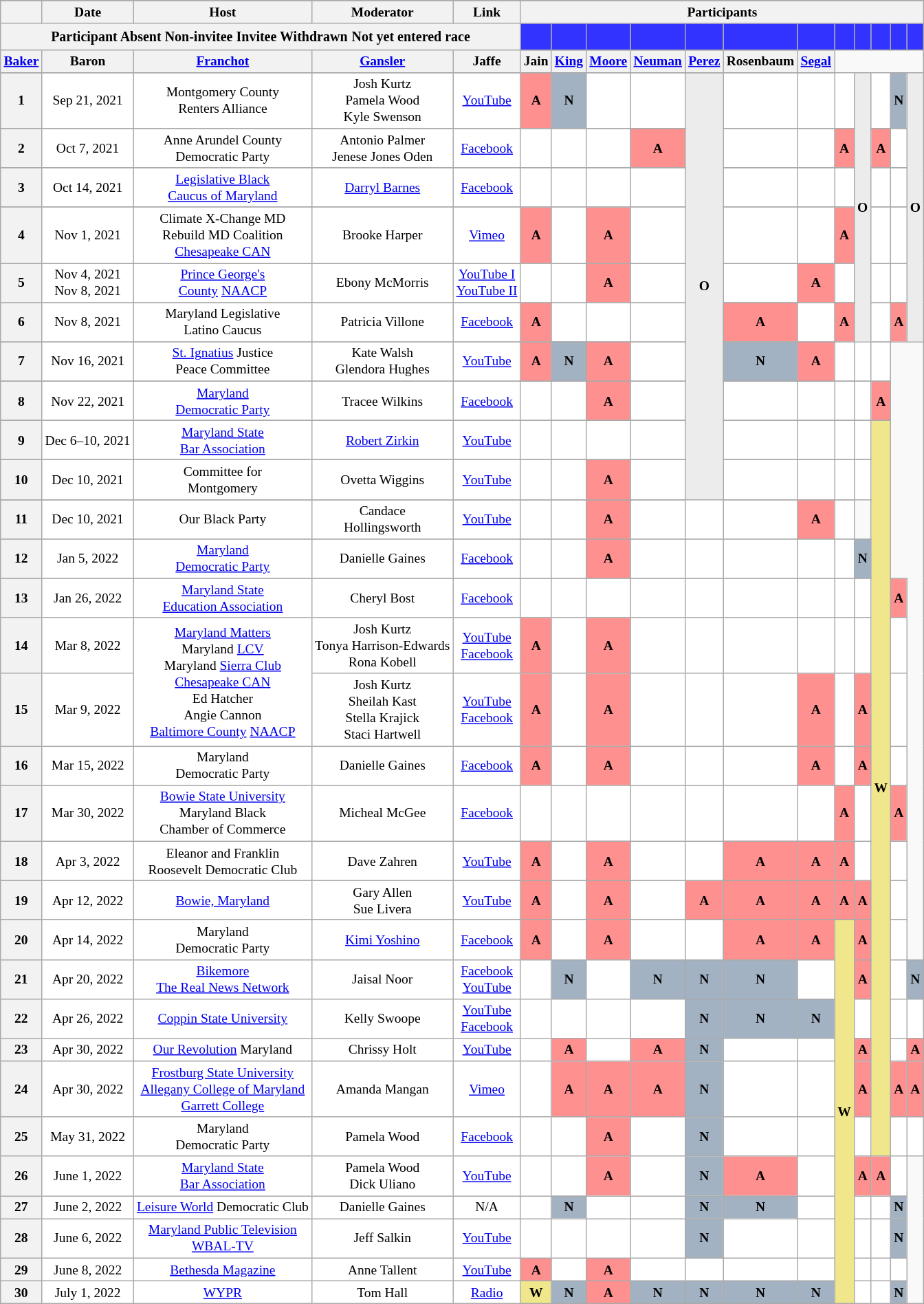<table class="wikitable mw-collapsible" style="text-align:center;">
<tr>
</tr>
<tr style="font-size:small;">
<th scope="col"></th>
<th scope="col">Date</th>
<th scope="col">Host</th>
<th scope="col">Moderator</th>
<th scope="col">Link</th>
<th scope="col" colspan="12">Participants</th>
</tr>
<tr>
<th colspan="5" rowspan="2"> <small>Participant </small> <small>Absent </small> <small>Non-invitee </small> <small>Invitee Withdrawn</small> <small>Not yet entered race</small></th>
<th scope="col" style="background:#3333FF;"></th>
<th scope="col" style="background:#3333FF;"></th>
<th scope="col" style="background:#3333FF;"></th>
<th scope="col" style="background:#3333FF;"></th>
<th scope="col" style="background:#3333FF;"></th>
<th scope="col" style="background:#3333FF;"></th>
<th scope="col" style="background:#3333FF;"></th>
<th scope="col" style="background:#3333FF;"></th>
<th scope="col" style="background:#3333FF;"></th>
<th scope="col" style="background:#3333FF;"></th>
<th scope="col" style="background:#3333FF;"></th>
<th scope="col" style="background:#3333FF;"></th>
</tr>
<tr>
</tr>
<tr style="font-size:small;">
<th scope="col"><a href='#'>Baker</a></th>
<th scope="col">Baron</th>
<th scope="col"><a href='#'>Franchot</a></th>
<th scope="col"><a href='#'>Gansler</a></th>
<th scope="col">Jaffe</th>
<th scope="col">Jain</th>
<th scope="col"><a href='#'>King</a></th>
<th scope="col"><a href='#'>Moore</a></th>
<th scope="col"><a href='#'>Neuman</a></th>
<th scope="col"><a href='#'>Perez</a></th>
<th scope="col">Rosenbaum</th>
<th scope="col"><a href='#'>Segal</a></th>
</tr>
<tr>
</tr>
<tr style="background:#FFFFFF;font-size:small;">
<th scope="row">1</th>
<td style="white-space:nowrap;">Sep 21, 2021</td>
<td style="white-space:nowrap;">Montgomery County<br>Renters Alliance</td>
<td style="white-space:nowrap;">Josh Kurtz<br>Pamela Wood<br>Kyle Swenson</td>
<td style="white-space:nowrap;"><a href='#'>YouTube</a></td>
<td style="background:#ff9090; color:black; text-align:center;"><strong>A</strong></td>
<td style="background:#A2B2C2; color:black; text-align:center;"><strong>N</strong></td>
<td></td>
<td></td>
<td rowspan="20" style="background:#ececec; color:black; text-align:center;"><strong>O</strong></td>
<td></td>
<td></td>
<td></td>
<td rowspan="12" style="background:#ececec; color:black; text-align:center;"><strong>O</strong></td>
<td></td>
<td style="background:#A2B2C2; color:black; text-align:center;"><strong>N</strong></td>
<td rowspan="11" style="background:#ececec; color:black; text-align:center;"><strong>O</strong></td>
</tr>
<tr>
</tr>
<tr style="background:#FFFFFF;font-size:small;">
<th scope="row">2</th>
<td style="white-space:nowrap;">Oct 7, 2021</td>
<td style="white-space:nowrap;">Anne Arundel County<br>Democratic Party</td>
<td style="white-space:nowrap;">Antonio Palmer<br>Jenese Jones Oden</td>
<td style="white-space:nowrap;"><a href='#'>Facebook</a></td>
<td></td>
<td></td>
<td></td>
<td style="background:#ff9090; color:black; text-align:center;"><strong>A</strong></td>
<td></td>
<td></td>
<td style="background:#ff9090; color:black; text-align:center;"><strong>A</strong></td>
<td style="background:#ff9090; color:black; text-align:center;"><strong>A</strong></td>
<td></td>
</tr>
<tr>
</tr>
<tr style="background:#FFFFFF;font-size:small;">
<th scope="row">3</th>
<td style="white-space:nowrap;">Oct 14, 2021</td>
<td style="white-space:nowrap;"><a href='#'>Legislative Black<br>Caucus of Maryland</a></td>
<td style="white-space:nowrap;"><a href='#'>Darryl Barnes</a></td>
<td style="white-space:nowrap;"><a href='#'>Facebook</a></td>
<td></td>
<td></td>
<td></td>
<td></td>
<td></td>
<td></td>
<td></td>
<td></td>
<td></td>
</tr>
<tr>
</tr>
<tr style="background:#FFFFFF;font-size:small;">
<th scope="row">4</th>
<td style="white-space:nowrap;">Nov 1, 2021</td>
<td style="white-space:nowrap;">Climate X-Change MD<br>Rebuild MD Coalition<br><a href='#'>Chesapeake CAN</a></td>
<td style="white-space:nowrap;">Brooke Harper</td>
<td style="white-space:nowrap;"><a href='#'>Vimeo</a></td>
<td style="background:#ff9090; color:black; text-align:center;"><strong>A</strong></td>
<td></td>
<td style="background:#ff9090; color:black; text-align:center;"><strong>A</strong></td>
<td></td>
<td></td>
<td></td>
<td style="background:#ff9090; color:black; text-align:center;"><strong>A</strong></td>
<td></td>
<td></td>
</tr>
<tr>
</tr>
<tr style="background:#FFFFFF;font-size:small;">
<th scope="row">5</th>
<td style="white-space:nowrap;">Nov 4, 2021<br>Nov 8, 2021</td>
<td style="white-space:nowrap;"><a href='#'>Prince George's<br>County</a> <a href='#'>NAACP</a></td>
<td style="white-space:nowrap;">Ebony McMorris</td>
<td style="white-space:nowrap;"><a href='#'>YouTube I</a><br><a href='#'>YouTube II</a></td>
<td></td>
<td></td>
<td style="background:#ff9090; color:black; text-align:center;"><strong>A</strong></td>
<td></td>
<td></td>
<td style="background:#ff9090; color:black; text-align:center;"><strong>A</strong></td>
<td></td>
<td></td>
<td></td>
</tr>
<tr>
</tr>
<tr style="background:#FFFFFF;font-size:small;">
<th scope="row">6</th>
<td style="white-space:nowrap;">Nov 8, 2021</td>
<td style="white-space:nowrap;">Maryland Legislative<br>Latino Caucus</td>
<td style="white-space:nowrap;">Patricia Villone</td>
<td style="white-space:nowrap;"><a href='#'>Facebook</a></td>
<td style="background:#ff9090; color:black; text-align:center;"><strong>A</strong></td>
<td></td>
<td></td>
<td></td>
<td style="background:#ff9090; color:black; text-align:center;"><strong>A</strong></td>
<td></td>
<td style="background:#ff9090; color:black; text-align:center;"><strong>A</strong></td>
<td></td>
<td style="background:#ff9090; color:black; text-align:center;"><strong>A</strong></td>
</tr>
<tr>
</tr>
<tr style="background:#FFFFFF;font-size:small;">
<th scope="row">7</th>
<td style="white-space:nowrap;">Nov 16, 2021</td>
<td style="white-space:nowrap;"><a href='#'>St. Ignatius</a> Justice<br>Peace Committee</td>
<td style="white-space:nowrap;">Kate Walsh<br>Glendora Hughes</td>
<td style="white-space:nowrap;"><a href='#'>YouTube</a></td>
<td style="background:#ff9090; color:black; text-align:center;"><strong>A</strong></td>
<td style="background:#A2B2C2; color:black; text-align:center;"><strong>N</strong></td>
<td style="background:#ff9090; color:black; text-align:center;"><strong>A</strong></td>
<td></td>
<td style="background:#A2B2C2; color:black; text-align:center;"><strong>N</strong></td>
<td style="background:#ff9090; color:black; text-align:center;"><strong>A</strong></td>
<td></td>
<td></td>
<td></td>
</tr>
<tr>
</tr>
<tr style="background:#FFFFFF;font-size:small;">
<th scope="row">8</th>
<td style="white-space:nowrap;">Nov 22, 2021</td>
<td style="white-space:nowrap;"><a href='#'>Maryland<br>Democratic Party</a></td>
<td style="white-space:nowrap;">Tracee Wilkins</td>
<td style="white-space:nowrap;"><a href='#'>Facebook</a></td>
<td></td>
<td></td>
<td style="background:#ff9090; color:black; text-align:center;"><strong>A</strong></td>
<td></td>
<td></td>
<td></td>
<td></td>
<td></td>
<td style="background:#ff9090; color:black; text-align:center;"><strong>A</strong></td>
</tr>
<tr>
</tr>
<tr style="background:#FFFFFF;font-size:small;">
<th scope="row">9</th>
<td style="white-space:nowrap;">Dec 6–10, 2021</td>
<td style="white-space:nowrap;"><a href='#'>Maryland State<br>Bar Association</a></td>
<td style="white-space:nowrap;"><a href='#'>Robert Zirkin</a></td>
<td style="white-space:nowrap;"><a href='#'>YouTube</a></td>
<td></td>
<td></td>
<td></td>
<td></td>
<td></td>
<td></td>
<td></td>
<td></td>
<td rowspan="22" style="background:#f0e68c; color:black; text-align:center;"><strong>W</strong></td>
</tr>
<tr>
</tr>
<tr style="background:#FFFFFF;font-size:small;">
<th scope="row">10</th>
<td style="white-space:nowrap;">Dec 10, 2021</td>
<td style="white-space:nowrap;">Committee for<br>Montgomery</td>
<td style="white-space:nowrap;">Ovetta Wiggins</td>
<td style="white-space:nowrap;"><a href='#'>YouTube</a></td>
<td></td>
<td></td>
<td style="background:#ff9090; color:black; text-align:center;"><strong>A</strong></td>
<td></td>
<td></td>
<td></td>
<td></td>
<td></td>
</tr>
<tr>
</tr>
<tr style="background:#FFFFFF;font-size:small;">
<th scope="row">11</th>
<td style="white-space:nowrap;">Dec 10, 2021</td>
<td style="white-space:nowrap;">Our Black Party</td>
<td style="white-space:nowrap;">Candace<br>Hollingsworth</td>
<td style="white-space:nowrap;"><a href='#'>YouTube</a></td>
<td></td>
<td></td>
<td style="background:#ff9090; color:black; text-align:center;"><strong>A</strong></td>
<td></td>
<td></td>
<td></td>
<td style="background:#ff9090; color:black; text-align:center;"><strong>A</strong></td>
<td></td>
</tr>
<tr>
</tr>
<tr style="background:#FFFFFF;font-size:small;">
<th scope="row">12</th>
<td style="white-space:nowrap;">Jan 5, 2022</td>
<td style="white-space:nowrap;"><a href='#'>Maryland<br>Democratic Party</a></td>
<td style="white-space:nowrap;">Danielle Gaines</td>
<td style="white-space:nowrap;"><a href='#'>Facebook</a></td>
<td></td>
<td></td>
<td style="background:#ff9090; color:black; text-align:center;"><strong>A</strong></td>
<td></td>
<td></td>
<td></td>
<td></td>
<td></td>
<td style="background:#A2B2C2; color:black; text-align:center;"><strong>N</strong></td>
</tr>
<tr>
</tr>
<tr style="background:#FFFFFF;font-size:small;">
<th scope="row">13</th>
<td style="white-space:nowrap;">Jan 26, 2022</td>
<td style="white-space:nowrap;"><a href='#'>Maryland State<br>Education Association</a></td>
<td style="white-space:nowrap;">Cheryl Bost</td>
<td style="white-space:nowrap;"><a href='#'>Facebook</a></td>
<td></td>
<td></td>
<td></td>
<td></td>
<td></td>
<td></td>
<td></td>
<td></td>
<td></td>
<td style="background:#ff9090; color:black; text-align:center;"><strong>A</strong></td>
</tr>
<tr style="background:#FFFFFF;font-size:small;">
<th scope="row">14</th>
<td style="white-space:nowrap;">Mar 8, 2022</td>
<td rowspan="2" style="white-space:nowrap;"><a href='#'>Maryland Matters</a><br>Maryland <a href='#'>LCV</a><br>Maryland <a href='#'>Sierra Club</a><br><a href='#'>Chesapeake CAN</a><br>Ed Hatcher<br>Angie Cannon<br><a href='#'>Baltimore County</a> <a href='#'>NAACP</a></td>
<td style="white-space:nowrap;">Josh Kurtz<br>Tonya Harrison-Edwards<br>Rona Kobell</td>
<td style="white-space:nowrap;"><a href='#'>YouTube</a><br><a href='#'>Facebook</a></td>
<td style="background:#ff9090; color:black; text-align:center;"><strong>A</strong></td>
<td></td>
<td style="background:#ff9090; color:black; text-align:center;"><strong>A</strong></td>
<td></td>
<td></td>
<td></td>
<td></td>
<td></td>
<td></td>
<td></td>
</tr>
<tr style="background:#FFFFFF;font-size:small;">
<th scope="row">15</th>
<td style="white-space:nowrap;">Mar 9, 2022</td>
<td style="white-space:nowrap;">Josh Kurtz<br>Sheilah Kast<br>Stella Krajick<br>Staci Hartwell</td>
<td style="white-space:nowrap;"><a href='#'>YouTube</a><br><a href='#'>Facebook</a></td>
<td style="background:#ff9090; color:black; text-align:center;"><strong>A</strong></td>
<td></td>
<td style="background:#ff9090; color:black; text-align:center;"><strong>A</strong></td>
<td></td>
<td></td>
<td></td>
<td style="background:#ff9090; color:black; text-align:center;"><strong>A</strong></td>
<td></td>
<td style="background:#ff9090; color:black; text-align:center;"><strong>A</strong></td>
<td></td>
</tr>
<tr style="background:#FFFFFF;font-size:small;">
<th scope="row">16</th>
<td style="white-space:nowrap;">Mar 15, 2022</td>
<td style="white-space:nowrap;">Maryland<br>Democratic Party</td>
<td style="white-space:nowrap;">Danielle Gaines</td>
<td style="white-space:nowrap;"><a href='#'>Facebook</a></td>
<td style="background:#ff9090; color:black; text-align:center;"><strong>A</strong></td>
<td></td>
<td style="background:#ff9090; color:black; text-align:center;"><strong>A</strong></td>
<td></td>
<td></td>
<td></td>
<td style="background:#ff9090; color:black; text-align:center;"><strong>A</strong></td>
<td></td>
<td style="background:#ff9090; color:black; text-align:center;"><strong>A</strong></td>
<td></td>
</tr>
<tr style="background:#FFFFFF;font-size:small;">
<th scope="row">17</th>
<td style="white-space:nowrap;">Mar 30, 2022</td>
<td style="white-space:nowrap;"><a href='#'>Bowie State University</a><br>Maryland Black<br>Chamber of Commerce</td>
<td style="white-space:nowrap;">Micheal McGee</td>
<td style="white-space:nowrap;"><a href='#'>Facebook</a></td>
<td></td>
<td></td>
<td></td>
<td></td>
<td></td>
<td></td>
<td></td>
<td style="background:#ff9090; color:black; text-align:center;"><strong>A</strong></td>
<td></td>
<td style="background:#ff9090; color:black; text-align:center;"><strong>A</strong></td>
</tr>
<tr style="background:#FFFFFF;font-size:small;">
<th scope="row">18</th>
<td style="white-space:nowrap;">Apr 3, 2022</td>
<td style="white-space:nowrap;">Eleanor and Franklin<br>Roosevelt Democratic Club</td>
<td style="white-space:nowrap;">Dave Zahren</td>
<td style="white-space:nowrap;"><a href='#'>YouTube</a></td>
<td style="background:#ff9090; color:black; text-align:center;"><strong>A</strong></td>
<td></td>
<td style="background:#ff9090; color:black; text-align:center;"><strong>A</strong></td>
<td></td>
<td></td>
<td style="background:#ff9090; color:black; text-align:center;"><strong>A</strong></td>
<td style="background:#ff9090; color:black; text-align:center;"><strong>A</strong></td>
<td style="background:#ff9090; color:black; text-align:center;"><strong>A</strong></td>
<td></td>
<td></td>
</tr>
<tr style="background:#FFFFFF;font-size:small;">
<th scope="row">19</th>
<td style="white-space:nowrap;">Apr 12, 2022</td>
<td style="white-space:nowrap;"><a href='#'>Bowie, Maryland</a></td>
<td style="white-space:nowrap;">Gary Allen<br>Sue Livera</td>
<td style="white-space:nowrap;"><a href='#'>YouTube</a></td>
<td style="background:#ff9090; color:black; text-align:center;"><strong>A</strong></td>
<td></td>
<td style="background:#ff9090; color:black; text-align:center;"><strong>A</strong></td>
<td></td>
<td style="background:#ff9090; color:black; text-align:center;"><strong>A</strong></td>
<td style="background:#ff9090; color:black; text-align:center;"><strong>A</strong></td>
<td style="background:#ff9090; color:black; text-align:center;"><strong>A</strong></td>
<td style="background:#ff9090; color:black; text-align:center;"><strong>A</strong></td>
<td style="background:#ff9090; color:black; text-align:center;"><strong>A</strong></td>
<td></td>
</tr>
<tr style="background:#FFFFFF;font-size:small;">
</tr>
<tr style="background:#FFFFFF;font-size:small;">
<th scope="row">20</th>
<td style="white-space:nowrap;">Apr 14, 2022</td>
<td style="white-space:nowrap;">Maryland<br>Democratic Party</td>
<td style="white-space:nowrap;"><a href='#'>Kimi Yoshino</a></td>
<td style="white-space:nowrap;"><a href='#'>Facebook</a></td>
<td style="background:#ff9090; color:black; text-align:center;"><strong>A</strong></td>
<td></td>
<td style="background:#ff9090; color:black; text-align:center;"><strong>A</strong></td>
<td></td>
<td></td>
<td style="background:#ff9090; color:black; text-align:center;"><strong>A</strong></td>
<td style="background:#ff9090; color:black; text-align:center;"><strong>A</strong></td>
<td rowspan="11" style="background:#f0e68c; color:black; text-align:center;"><strong>W</strong></td>
<td style="background:#ff9090; color:black; text-align:center;"><strong>A</strong></td>
<td></td>
</tr>
<tr style="background:#FFFFFF;font-size:small;">
<th scope="row">21</th>
<td style="white-space:nowrap;">Apr 20, 2022</td>
<td style="white-space:nowrap;"><a href='#'>Bikemore</a><br><a href='#'>The Real News Network</a></td>
<td style="white-space:nowrap;">Jaisal Noor</td>
<td style="white-space:nowrap;"><a href='#'>Facebook</a><br><a href='#'>YouTube</a></td>
<td></td>
<td style="background:#A2B2C2; color:black; text-align:center;"><strong>N</strong></td>
<td></td>
<td style="background:#A2B2C2; color:black; text-align:center;"><strong>N</strong></td>
<td style="background:#A2B2C2; color:black; text-align:center;"><strong>N</strong></td>
<td style="background:#A2B2C2; color:black; text-align:center;"><strong>N</strong></td>
<td></td>
<td style="background:#ff9090; color:black; text-align:center;"><strong>A</strong></td>
<td></td>
<td style="background:#A2B2C2; color:black; text-align:center;"><strong>N</strong></td>
</tr>
<tr style="background:#FFFFFF;font-size:small;">
<th scope="row">22</th>
<td style="white-space:nowrap;">Apr 26, 2022</td>
<td style="white-space:nowrap;"><a href='#'>Coppin State University</a></td>
<td style="white-space:nowrap;">Kelly Swoope</td>
<td style="white-space:nowrap;"><a href='#'>YouTube</a><br><a href='#'>Facebook</a></td>
<td></td>
<td></td>
<td></td>
<td></td>
<td style="background:#A2B2C2; color:black; text-align:center;"><strong>N</strong></td>
<td style="background:#A2B2C2; color:black; text-align:center;"><strong>N</strong></td>
<td style="background:#A2B2C2; color:black; text-align:center;"><strong>N</strong></td>
<td></td>
<td></td>
<td></td>
</tr>
<tr style="background:#FFFFFF;font-size:small;">
<th scope="row">23</th>
<td style="white-space:nowrap;">Apr 30, 2022</td>
<td style="white-space:nowrap;"><a href='#'>Our Revolution</a> Maryland</td>
<td style="white-space:nowrap;">Chrissy Holt</td>
<td style="white-space:nowrap;"><a href='#'>YouTube</a></td>
<td></td>
<td style="background:#ff9090; color:black; text-align:center;"><strong>A</strong></td>
<td></td>
<td style="background:#ff9090; color:black; text-align:center;"><strong>A</strong></td>
<td style="background:#A2B2C2; color:black; text-align:center;"><strong>N</strong></td>
<td></td>
<td></td>
<td style="background:#ff9090; color:black; text-align:center;"><strong>A</strong></td>
<td></td>
<td style="background:#ff9090; color:black; text-align:center;"><strong>A</strong></td>
</tr>
<tr style="background:#FFFFFF;font-size:small;">
<th scope="row">24</th>
<td style="white-space:nowrap;">Apr 30, 2022</td>
<td style="white-space:nowrap;"><a href='#'>Frostburg State University</a><br><a href='#'>Allegany College of Maryland</a><br><a href='#'>Garrett College</a></td>
<td style="white-space:nowrap;">Amanda Mangan</td>
<td style="white-space:nowrap;"><a href='#'>Vimeo</a></td>
<td></td>
<td style="background:#ff9090; color:black; text-align:center;"><strong>A</strong></td>
<td style="background:#ff9090; color:black; text-align:center;"><strong>A</strong></td>
<td style="background:#ff9090; color:black; text-align:center;"><strong>A</strong></td>
<td style="background:#A2B2C2; color:black; text-align:center;"><strong>N</strong></td>
<td></td>
<td></td>
<td style="background:#ff9090; color:black; text-align:center;"><strong>A</strong></td>
<td style="background:#ff9090; color:black; text-align:center;"><strong>A</strong></td>
<td style="background:#ff9090; color:black; text-align:center;"><strong>A</strong></td>
</tr>
<tr style="background:#FFFFFF;font-size:small;">
<th scope="row">25</th>
<td style="white-space:nowrap;">May 31, 2022</td>
<td style="white-space:nowrap;">Maryland<br>Democratic Party</td>
<td style="white-space:nowrap;">Pamela Wood</td>
<td style="white-space:nowrap;"><a href='#'>Facebook</a></td>
<td></td>
<td></td>
<td style="background:#ff9090; color:black; text-align:center;"><strong>A</strong></td>
<td></td>
<td style="background:#A2B2C2; color:black; text-align:center;"><strong>N</strong></td>
<td></td>
<td></td>
<td></td>
<td></td>
<td></td>
</tr>
<tr style="background:#FFFFFF;font-size:small;">
<th scope="row">26</th>
<td style="white-space:nowrap;">June 1, 2022</td>
<td style="white-space:nowrap;"><a href='#'>Maryland State<br>Bar Association</a></td>
<td style="white-space:nowrap;">Pamela Wood<br>Dick Uliano</td>
<td style="white-space:nowrap;"><a href='#'>YouTube</a></td>
<td></td>
<td></td>
<td style="background:#ff9090; color:black; text-align:center;"><strong>A</strong></td>
<td></td>
<td style="background:#A2B2C2; color:black; text-align:center;"><strong>N</strong></td>
<td style="background:#ff9090; color:black; text-align:center;"><strong>A</strong></td>
<td></td>
<td style="background:#ff9090; color:black; text-align:center;"><strong>A</strong></td>
<td style="background:#ff9090; color:black; text-align:center;"><strong>A</strong></td>
<td></td>
</tr>
<tr style="background:#FFFFFF;font-size:small;">
<th scope="row">27</th>
<td style="white-space:nowrap;">June 2, 2022</td>
<td style="white-space:nowrap;"><a href='#'>Leisure World</a> Democratic Club</td>
<td style="white-space:nowrap;">Danielle Gaines</td>
<td style="white-space:nowrap;">N/A</td>
<td></td>
<td style="background:#A2B2C2; color:black; text-align:center;"><strong>N</strong></td>
<td></td>
<td></td>
<td style="background:#A2B2C2; color:black; text-align:center;"><strong>N</strong></td>
<td style="background:#A2B2C2; color:black; text-align:center;"><strong>N</strong></td>
<td></td>
<td></td>
<td></td>
<td style="background:#A2B2C2; color:black; text-align:center;"><strong>N</strong></td>
</tr>
<tr style="background:#FFFFFF;font-size:small;">
<th scope="row">28</th>
<td style="white-space:nowrap;">June 6, 2022</td>
<td style="white-space:nowrap;"><a href='#'>Maryland Public Television</a><br><a href='#'>WBAL-TV</a></td>
<td style="white-space:nowrap;">Jeff Salkin</td>
<td style="white-space:nowrap;"><a href='#'>YouTube</a></td>
<td></td>
<td></td>
<td></td>
<td></td>
<td style="background:#A2B2C2; color:black; text-align:center;"><strong>N</strong></td>
<td></td>
<td></td>
<td></td>
<td></td>
<td style="background:#A2B2C2; color:black; text-align:center;"><strong>N</strong></td>
</tr>
<tr style="background:#FFFFFF;font-size:small;">
<th scope="row">29</th>
<td style="white-space:nowrap;">June 8, 2022</td>
<td style="white-space:nowrap;"><a href='#'>Bethesda Magazine</a></td>
<td style="white-space:nowrap;">Anne Tallent</td>
<td style="white-space:nowrap;"><a href='#'>YouTube</a></td>
<td style="background:#ff9090; color:black; text-align:center;"><strong>A</strong></td>
<td></td>
<td style="background:#ff9090; color:black; text-align:center;"><strong>A</strong></td>
<td></td>
<td></td>
<td></td>
<td></td>
<td></td>
<td></td>
<td></td>
</tr>
<tr style="background:#FFFFFF;font-size:small;">
<th scope="row">30</th>
<td style="white-space:nowrap;">July 1, 2022</td>
<td style="white-space:nowrap;"><a href='#'>WYPR</a></td>
<td style="white-space:nowrap;">Tom Hall</td>
<td style="white-space:nowrap;"><a href='#'>Radio</a></td>
<td rowspan="1" style="background:#f0e68c; color:black; text-align:center;"><strong>W</strong></td>
<td style="background:#A2B2C2; color:black; text-align:center;"><strong>N</strong></td>
<td style="background:#ff9090; color:black; text-align:center;"><strong>A</strong></td>
<td style="background:#A2B2C2; color:black; text-align:center;"><strong>N</strong></td>
<td style="background:#A2B2C2; color:black; text-align:center;"><strong>N</strong></td>
<td style="background:#A2B2C2; color:black; text-align:center;"><strong>N</strong></td>
<td style="background:#A2B2C2; color:black; text-align:center;"><strong>N</strong></td>
<td></td>
<td></td>
<td style="background:#A2B2C2; color:black; text-align:center;"><strong>N</strong></td>
</tr>
</table>
